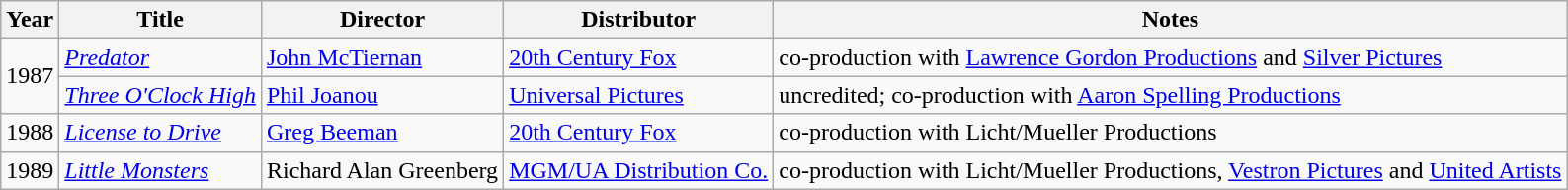<table class="wikitable sortable">
<tr>
<th>Year</th>
<th>Title</th>
<th>Director</th>
<th>Distributor</th>
<th>Notes</th>
</tr>
<tr>
<td rowspan="2">1987</td>
<td><em><a href='#'>Predator</a></em></td>
<td><a href='#'>John McTiernan</a></td>
<td><a href='#'>20th Century Fox</a></td>
<td>co-production with <a href='#'>Lawrence Gordon Productions</a> and <a href='#'>Silver Pictures</a></td>
</tr>
<tr>
<td><em><a href='#'>Three O'Clock High</a></em></td>
<td><a href='#'>Phil Joanou</a></td>
<td><a href='#'>Universal Pictures</a></td>
<td>uncredited; co-production with <a href='#'>Aaron Spelling Productions</a></td>
</tr>
<tr>
<td>1988</td>
<td><em><a href='#'>License to Drive</a></em></td>
<td><a href='#'>Greg Beeman</a></td>
<td><a href='#'>20th Century Fox</a></td>
<td>co-production with Licht/Mueller Productions</td>
</tr>
<tr>
<td>1989</td>
<td><em><a href='#'>Little Monsters</a></em></td>
<td>Richard Alan Greenberg</td>
<td><a href='#'>MGM/UA Distribution Co.</a></td>
<td>co-production with Licht/Mueller Productions, <a href='#'>Vestron Pictures</a> and <a href='#'>United Artists</a></td>
</tr>
</table>
